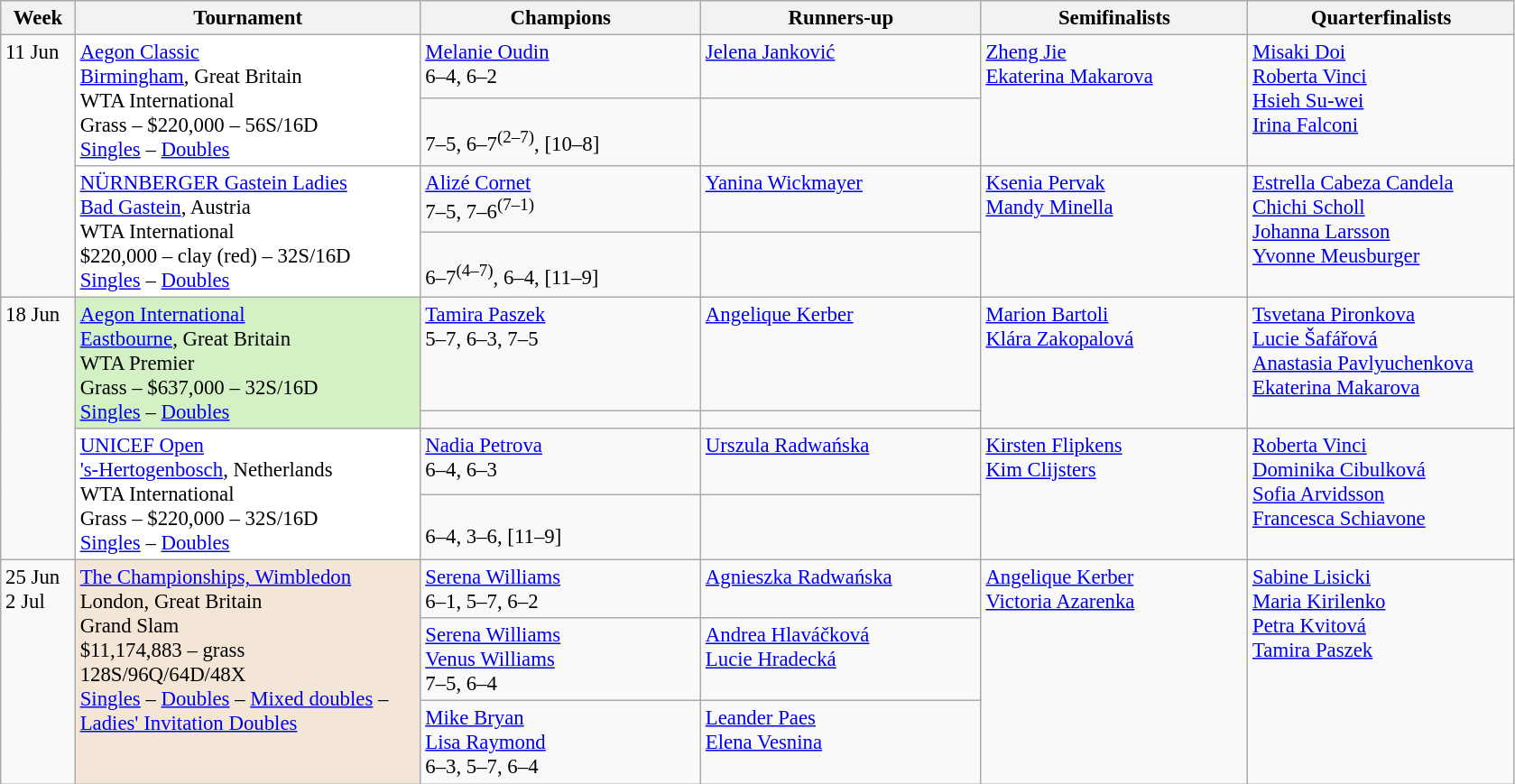<table class=wikitable style=font-size:95%>
<tr>
<th style="width:48px;">Week</th>
<th style="width:248px;">Tournament</th>
<th style="width:200px;">Champions</th>
<th style="width:200px;">Runners-up</th>
<th style="width:190px;">Semifinalists</th>
<th style="width:190px;">Quarterfinalists</th>
</tr>
<tr valign=top>
<td rowspan=4>11 Jun</td>
<td style="background:#fff;" rowspan="2"><a href='#'>Aegon Classic</a><br><a href='#'>Birmingham</a>, Great Britain<br>WTA International<br>Grass – $220,000 – 56S/16D<br><a href='#'>Singles</a> – <a href='#'>Doubles</a></td>
<td> <a href='#'>Melanie Oudin</a><br>6–4, 6–2</td>
<td> <a href='#'>Jelena Janković</a></td>
<td rowspan=2> <a href='#'>Zheng Jie</a> <br>  <a href='#'>Ekaterina Makarova</a></td>
<td rowspan=2> <a href='#'>Misaki Doi</a><br>  <a href='#'>Roberta Vinci</a> <br>  <a href='#'>Hsieh Su-wei</a> <br>  <a href='#'>Irina Falconi</a></td>
</tr>
<tr valign=top>
<td><br> 7–5, 6–7<sup>(2–7)</sup>, [10–8]</td>
<td></td>
</tr>
<tr valign=top>
<td style="background:#fff;" rowspan="2"><a href='#'>NÜRNBERGER Gastein Ladies</a><br><a href='#'>Bad Gastein</a>, Austria<br>WTA International<br>$220,000 – clay (red) – 32S/16D<br><a href='#'>Singles</a> – <a href='#'>Doubles</a></td>
<td> <a href='#'>Alizé Cornet</a><br>7–5, 7–6<sup>(7–1)</sup></td>
<td> <a href='#'>Yanina Wickmayer</a></td>
<td rowspan=2> <a href='#'>Ksenia Pervak</a> <br>  <a href='#'>Mandy Minella</a></td>
<td rowspan=2> <a href='#'>Estrella Cabeza Candela</a> <br>  <a href='#'>Chichi Scholl</a> <br>  <a href='#'>Johanna Larsson</a> <br>  <a href='#'>Yvonne Meusburger</a></td>
</tr>
<tr valign=top>
<td><br> 6–7<sup>(4–7)</sup>, 6–4, [11–9]</td>
<td></td>
</tr>
<tr valign=top>
<td rowspan=4>18 Jun</td>
<td style="background:#D4F1C5;" rowspan="2"><a href='#'>Aegon International</a><br><a href='#'>Eastbourne</a>, Great Britain<br>WTA Premier<br>Grass – $637,000 – 32S/16D<br><a href='#'>Singles</a> – <a href='#'>Doubles</a></td>
<td> <a href='#'>Tamira Paszek</a><br>5–7, 6–3, 7–5</td>
<td> <a href='#'>Angelique Kerber</a></td>
<td rowspan=2> <a href='#'>Marion Bartoli</a> <br>  <a href='#'>Klára Zakopalová</a></td>
<td rowspan=2> <a href='#'>Tsvetana Pironkova</a> <br>  <a href='#'>Lucie Šafářová</a> <br>  <a href='#'>Anastasia Pavlyuchenkova</a> <br>  <a href='#'>Ekaterina Makarova</a></td>
</tr>
<tr valign=top>
<td></td>
</tr>
<tr valign=top>
<td style="background:#fff;" rowspan="2"><a href='#'>UNICEF Open</a><br><a href='#'>'s-Hertogenbosch</a>, Netherlands<br>WTA International<br>Grass – $220,000 – 32S/16D<br><a href='#'>Singles</a> – <a href='#'>Doubles</a></td>
<td> <a href='#'>Nadia Petrova</a><br>6–4, 6–3</td>
<td> <a href='#'>Urszula Radwańska</a></td>
<td rowspan=2> <a href='#'>Kirsten Flipkens</a> <br>  <a href='#'>Kim Clijsters</a></td>
<td rowspan=2> <a href='#'>Roberta Vinci</a> <br>  <a href='#'>Dominika Cibulková</a> <br>  <a href='#'>Sofia Arvidsson</a> <br>  <a href='#'>Francesca Schiavone</a></td>
</tr>
<tr valign=top>
<td><br>6–4, 3–6, [11–9]</td>
<td></td>
</tr>
<tr valign=top>
<td rowspan=3>25 Jun <br>2 Jul</td>
<td style="background:#F3E6D7;" rowspan="3"><a href='#'>The Championships, Wimbledon</a><br> London, Great Britain<br>Grand Slam<br>$11,174,883 – grass<br>128S/96Q/64D/48X<br><a href='#'>Singles</a> – <a href='#'>Doubles</a> – <a href='#'>Mixed doubles</a> – <a href='#'>Ladies' Invitation Doubles</a></td>
<td> <a href='#'>Serena Williams</a><br>6–1, 5–7, 6–2</td>
<td> <a href='#'>Agnieszka Radwańska</a></td>
<td rowspan=3> <a href='#'>Angelique Kerber</a> <br>  <a href='#'>Victoria Azarenka</a></td>
<td rowspan=3> <a href='#'>Sabine Lisicki</a> <br>  <a href='#'>Maria Kirilenko</a> <br>  <a href='#'>Petra Kvitová</a> <br>  <a href='#'>Tamira Paszek</a></td>
</tr>
<tr valign=top>
<td> <a href='#'>Serena Williams</a> <br>  <a href='#'>Venus Williams</a> <br>7–5, 6–4</td>
<td> <a href='#'>Andrea Hlaváčková</a> <br>  <a href='#'>Lucie Hradecká</a></td>
</tr>
<tr valign=top>
<td> <a href='#'>Mike Bryan</a> <br>  <a href='#'>Lisa Raymond</a> <br> 6–3, 5–7, 6–4</td>
<td> <a href='#'>Leander Paes</a> <br>  <a href='#'>Elena Vesnina</a></td>
</tr>
</table>
